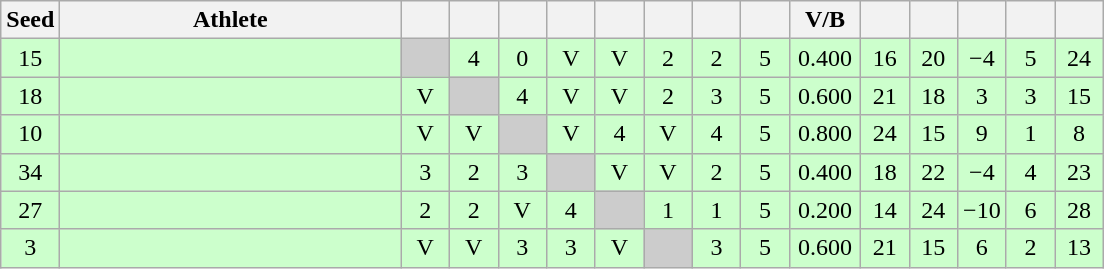<table class="wikitable" style="text-align:center">
<tr>
<th width="25">Seed</th>
<th width="220">Athlete</th>
<th width="25"></th>
<th width="25"></th>
<th width="25"></th>
<th width="25"></th>
<th width="25"></th>
<th width="25"></th>
<th width="25"></th>
<th width="25"></th>
<th width="40">V/B</th>
<th width="25"></th>
<th width="25"></th>
<th width="25"></th>
<th width="25"></th>
<th width="25"></th>
</tr>
<tr bgcolor=ccffcc>
<td>15</td>
<td align=left></td>
<td bgcolor="#cccccc"></td>
<td>4</td>
<td>0</td>
<td>V</td>
<td>V</td>
<td>2</td>
<td>2</td>
<td>5</td>
<td>0.400</td>
<td>16</td>
<td>20</td>
<td>−4</td>
<td>5</td>
<td>24</td>
</tr>
<tr bgcolor=ccffcc>
<td>18</td>
<td align=left></td>
<td>V</td>
<td bgcolor="#cccccc"></td>
<td>4</td>
<td>V</td>
<td>V</td>
<td>2</td>
<td>3</td>
<td>5</td>
<td>0.600</td>
<td>21</td>
<td>18</td>
<td>3</td>
<td>3</td>
<td>15</td>
</tr>
<tr bgcolor=ccffcc>
<td>10</td>
<td align=left></td>
<td>V</td>
<td>V</td>
<td bgcolor="#cccccc"></td>
<td>V</td>
<td>4</td>
<td>V</td>
<td>4</td>
<td>5</td>
<td>0.800</td>
<td>24</td>
<td>15</td>
<td>9</td>
<td>1</td>
<td>8</td>
</tr>
<tr bgcolor=ccffcc>
<td>34</td>
<td align=left></td>
<td>3</td>
<td>2</td>
<td>3</td>
<td bgcolor="#cccccc"></td>
<td>V</td>
<td>V</td>
<td>2</td>
<td>5</td>
<td>0.400</td>
<td>18</td>
<td>22</td>
<td>−4</td>
<td>4</td>
<td>23</td>
</tr>
<tr bgcolor=ccffcc>
<td>27</td>
<td align=left></td>
<td>2</td>
<td>2</td>
<td>V</td>
<td>4</td>
<td bgcolor="#cccccc"></td>
<td>1</td>
<td>1</td>
<td>5</td>
<td>0.200</td>
<td>14</td>
<td>24</td>
<td>−10</td>
<td>6</td>
<td>28</td>
</tr>
<tr bgcolor=ccffcc>
<td>3</td>
<td align=left></td>
<td>V</td>
<td>V</td>
<td>3</td>
<td>3</td>
<td>V</td>
<td bgcolor="#cccccc"></td>
<td>3</td>
<td>5</td>
<td>0.600</td>
<td>21</td>
<td>15</td>
<td>6</td>
<td>2</td>
<td>13</td>
</tr>
</table>
